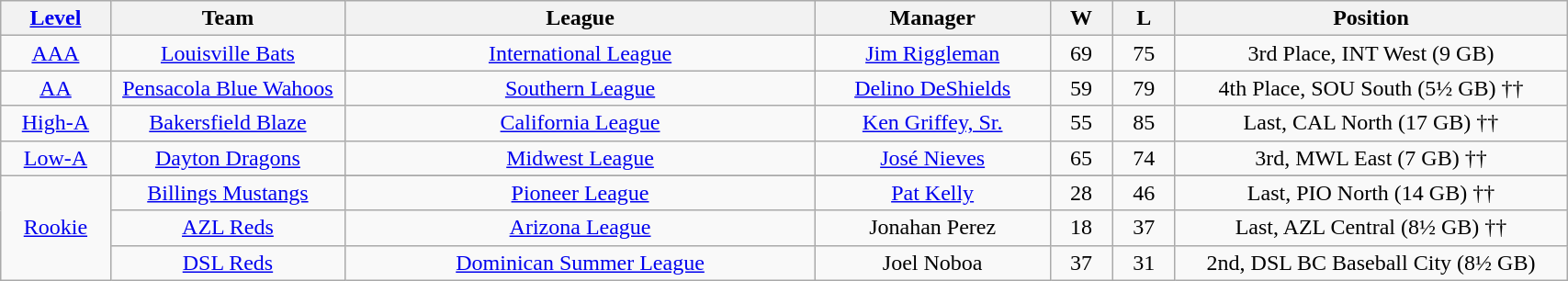<table class="wikitable" style="width:90%; text-align:center;">
<tr>
<th style="width:7%;"><a href='#'>Level</a></th>
<th style="width:15%;">Team</th>
<th style="width:30%;">League</th>
<th style="width:15%;">Manager</th>
<th style="width:4%;">W</th>
<th style="width:4%;">L</th>
<th style="width:50%;">Position</th>
</tr>
<tr>
<td><a href='#'>AAA</a></td>
<td><a href='#'>Louisville Bats</a></td>
<td><a href='#'>International League</a></td>
<td><a href='#'>Jim Riggleman</a></td>
<td>69</td>
<td>75</td>
<td>3rd Place, INT West (9 GB)</td>
</tr>
<tr>
<td><a href='#'>AA</a></td>
<td><a href='#'>Pensacola Blue Wahoos</a></td>
<td><a href='#'>Southern League</a></td>
<td><a href='#'>Delino DeShields</a></td>
<td>59</td>
<td>79</td>
<td>4th Place, SOU South (5½ GB) ††</td>
</tr>
<tr>
<td><a href='#'>High-A</a></td>
<td><a href='#'>Bakersfield Blaze</a></td>
<td><a href='#'>California League</a></td>
<td><a href='#'>Ken Griffey, Sr.</a></td>
<td>55</td>
<td>85</td>
<td>Last, CAL North (17 GB) ††</td>
</tr>
<tr>
<td><a href='#'>Low-A</a></td>
<td><a href='#'>Dayton Dragons</a></td>
<td><a href='#'>Midwest League</a></td>
<td><a href='#'>José Nieves</a></td>
<td>65</td>
<td>74</td>
<td>3rd, MWL East (7 GB) ††</td>
</tr>
<tr>
<td rowspan=5><a href='#'>Rookie</a></td>
</tr>
<tr>
<td><a href='#'>Billings Mustangs</a></td>
<td><a href='#'>Pioneer League</a></td>
<td><a href='#'>Pat Kelly</a></td>
<td>28</td>
<td>46</td>
<td>Last, PIO North (14 GB) ††</td>
</tr>
<tr>
<td><a href='#'>AZL Reds</a></td>
<td><a href='#'>Arizona League</a></td>
<td>Jonahan Perez</td>
<td>18</td>
<td>37</td>
<td>Last, AZL Central (8½ GB) ††</td>
</tr>
<tr>
<td><a href='#'>DSL Reds</a></td>
<td><a href='#'>Dominican Summer League</a></td>
<td>Joel Noboa</td>
<td>37</td>
<td>31</td>
<td>2nd, DSL BC Baseball City (8½ GB)</td>
</tr>
</table>
